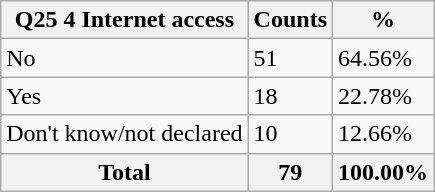<table class="wikitable sortable">
<tr>
<th>Q25 4 Internet access</th>
<th>Counts</th>
<th>%</th>
</tr>
<tr>
<td>No</td>
<td>51</td>
<td>64.56%</td>
</tr>
<tr>
<td>Yes</td>
<td>18</td>
<td>22.78%</td>
</tr>
<tr>
<td>Don't know/not declared</td>
<td>10</td>
<td>12.66%</td>
</tr>
<tr>
<th>Total</th>
<th>79</th>
<th>100.00%</th>
</tr>
</table>
